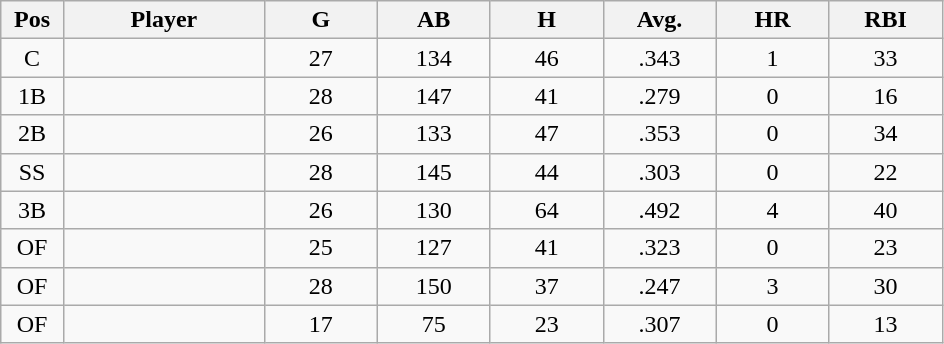<table class="wikitable sortable">
<tr>
<th bgcolor="#DDDDFF" width="5%">Pos</th>
<th bgcolor="#DDDDFF" width="16%">Player</th>
<th bgcolor="#DDDDFF" width="9%">G</th>
<th bgcolor="#DDDDFF" width="9%">AB</th>
<th bgcolor="#DDDDFF" width="9%">H</th>
<th bgcolor="#DDDDFF" width="9%">Avg.</th>
<th bgcolor="#DDDDFF" width="9%">HR</th>
<th bgcolor="#DDDDFF" width="9%">RBI</th>
</tr>
<tr align="center">
<td>C</td>
<td></td>
<td>27</td>
<td>134</td>
<td>46</td>
<td>.343</td>
<td>1</td>
<td>33</td>
</tr>
<tr align="center">
<td>1B</td>
<td></td>
<td>28</td>
<td>147</td>
<td>41</td>
<td>.279</td>
<td>0</td>
<td>16</td>
</tr>
<tr align="center">
<td>2B</td>
<td></td>
<td>26</td>
<td>133</td>
<td>47</td>
<td>.353</td>
<td>0</td>
<td>34</td>
</tr>
<tr align="center">
<td>SS</td>
<td></td>
<td>28</td>
<td>145</td>
<td>44</td>
<td>.303</td>
<td>0</td>
<td>22</td>
</tr>
<tr align="center">
<td>3B</td>
<td></td>
<td>26</td>
<td>130</td>
<td>64</td>
<td>.492</td>
<td>4</td>
<td>40</td>
</tr>
<tr align="center">
<td>OF</td>
<td></td>
<td>25</td>
<td>127</td>
<td>41</td>
<td>.323</td>
<td>0</td>
<td>23</td>
</tr>
<tr align="center">
<td>OF</td>
<td></td>
<td>28</td>
<td>150</td>
<td>37</td>
<td>.247</td>
<td>3</td>
<td>30</td>
</tr>
<tr align="center">
<td>OF</td>
<td></td>
<td>17</td>
<td>75</td>
<td>23</td>
<td>.307</td>
<td>0</td>
<td>13</td>
</tr>
</table>
